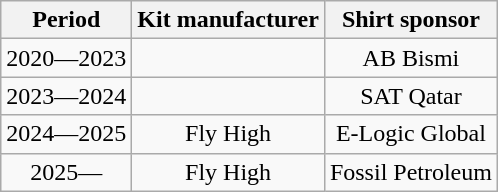<table class="wikitable" style="text-align:center;margin-left:1em;float:center">
<tr>
<th>Period</th>
<th>Kit manufacturer</th>
<th>Shirt sponsor</th>
</tr>
<tr>
<td>2020—2023</td>
<td></td>
<td>AB Bismi</td>
</tr>
<tr>
<td>2023—2024</td>
<td></td>
<td>SAT Qatar</td>
</tr>
<tr>
<td>2024—2025</td>
<td>Fly High</td>
<td>E-Logic Global</td>
</tr>
<tr>
<td>2025—</td>
<td>Fly High</td>
<td>Fossil Petroleum</td>
</tr>
</table>
